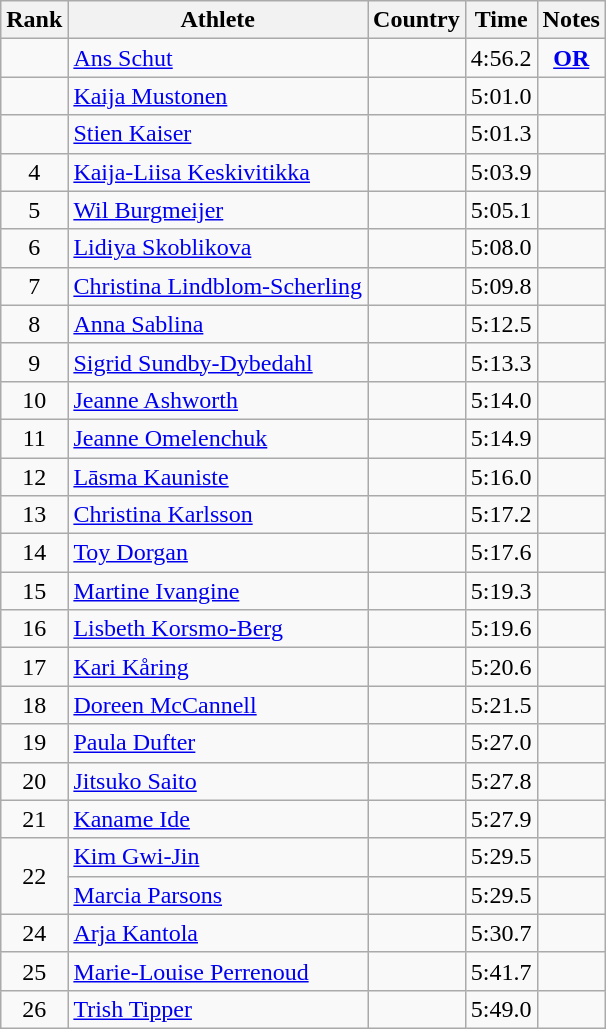<table class="wikitable sortable" style="text-align:center">
<tr>
<th>Rank</th>
<th>Athlete</th>
<th>Country</th>
<th>Time</th>
<th>Notes</th>
</tr>
<tr>
<td></td>
<td align=left><a href='#'>Ans Schut</a></td>
<td align=left></td>
<td>4:56.2</td>
<td><strong><a href='#'>OR</a></strong></td>
</tr>
<tr>
<td></td>
<td align=left><a href='#'>Kaija Mustonen</a></td>
<td align=left></td>
<td>5:01.0</td>
<td></td>
</tr>
<tr>
<td></td>
<td align=left><a href='#'>Stien Kaiser</a></td>
<td align=left></td>
<td>5:01.3</td>
<td></td>
</tr>
<tr>
<td>4</td>
<td align=left><a href='#'>Kaija-Liisa Keskivitikka</a></td>
<td align=left></td>
<td>5:03.9</td>
<td></td>
</tr>
<tr>
<td>5</td>
<td align=left><a href='#'>Wil Burgmeijer</a></td>
<td align=left></td>
<td>5:05.1</td>
<td></td>
</tr>
<tr>
<td>6</td>
<td align=left><a href='#'>Lidiya Skoblikova</a></td>
<td align=left></td>
<td>5:08.0</td>
<td></td>
</tr>
<tr>
<td>7</td>
<td align=left><a href='#'>Christina Lindblom-Scherling</a></td>
<td align=left></td>
<td>5:09.8</td>
<td></td>
</tr>
<tr>
<td>8</td>
<td align=left><a href='#'>Anna Sablina</a></td>
<td align=left></td>
<td>5:12.5</td>
<td></td>
</tr>
<tr>
<td>9</td>
<td align=left><a href='#'>Sigrid Sundby-Dybedahl</a></td>
<td align=left></td>
<td>5:13.3</td>
<td></td>
</tr>
<tr>
<td>10</td>
<td align=left><a href='#'>Jeanne Ashworth</a></td>
<td align=left></td>
<td>5:14.0</td>
<td></td>
</tr>
<tr>
<td>11</td>
<td align=left><a href='#'>Jeanne Omelenchuk</a></td>
<td align=left></td>
<td>5:14.9</td>
<td></td>
</tr>
<tr>
<td>12</td>
<td align=left><a href='#'>Lāsma Kauniste</a></td>
<td align=left></td>
<td>5:16.0</td>
<td></td>
</tr>
<tr>
<td>13</td>
<td align=left><a href='#'>Christina Karlsson</a></td>
<td align=left></td>
<td>5:17.2</td>
<td></td>
</tr>
<tr>
<td>14</td>
<td align=left><a href='#'>Toy Dorgan</a></td>
<td align=left></td>
<td>5:17.6</td>
<td></td>
</tr>
<tr>
<td>15</td>
<td align=left><a href='#'>Martine Ivangine</a></td>
<td align=left></td>
<td>5:19.3</td>
<td></td>
</tr>
<tr>
<td>16</td>
<td align=left><a href='#'>Lisbeth Korsmo-Berg</a></td>
<td align=left></td>
<td>5:19.6</td>
<td></td>
</tr>
<tr>
<td>17</td>
<td align=left><a href='#'>Kari Kåring</a></td>
<td align=left></td>
<td>5:20.6</td>
<td></td>
</tr>
<tr>
<td>18</td>
<td align=left><a href='#'>Doreen McCannell</a></td>
<td align=left></td>
<td>5:21.5</td>
<td></td>
</tr>
<tr>
<td>19</td>
<td align=left><a href='#'>Paula Dufter</a></td>
<td align=left></td>
<td>5:27.0</td>
<td></td>
</tr>
<tr>
<td>20</td>
<td align=left><a href='#'>Jitsuko Saito</a></td>
<td align=left></td>
<td>5:27.8</td>
<td></td>
</tr>
<tr>
<td>21</td>
<td align=left><a href='#'>Kaname Ide</a></td>
<td align=left></td>
<td>5:27.9</td>
<td></td>
</tr>
<tr>
<td rowspan=2>22</td>
<td align=left><a href='#'>Kim Gwi-Jin</a></td>
<td align=left></td>
<td>5:29.5</td>
<td></td>
</tr>
<tr>
<td align=left><a href='#'>Marcia Parsons</a></td>
<td align=left></td>
<td>5:29.5</td>
<td></td>
</tr>
<tr>
<td>24</td>
<td align=left><a href='#'>Arja Kantola</a></td>
<td align=left></td>
<td>5:30.7</td>
<td></td>
</tr>
<tr>
<td>25</td>
<td align=left><a href='#'>Marie-Louise Perrenoud</a></td>
<td align=left></td>
<td>5:41.7</td>
<td></td>
</tr>
<tr>
<td>26</td>
<td align=left><a href='#'>Trish Tipper</a></td>
<td align=left></td>
<td>5:49.0</td>
<td></td>
</tr>
</table>
